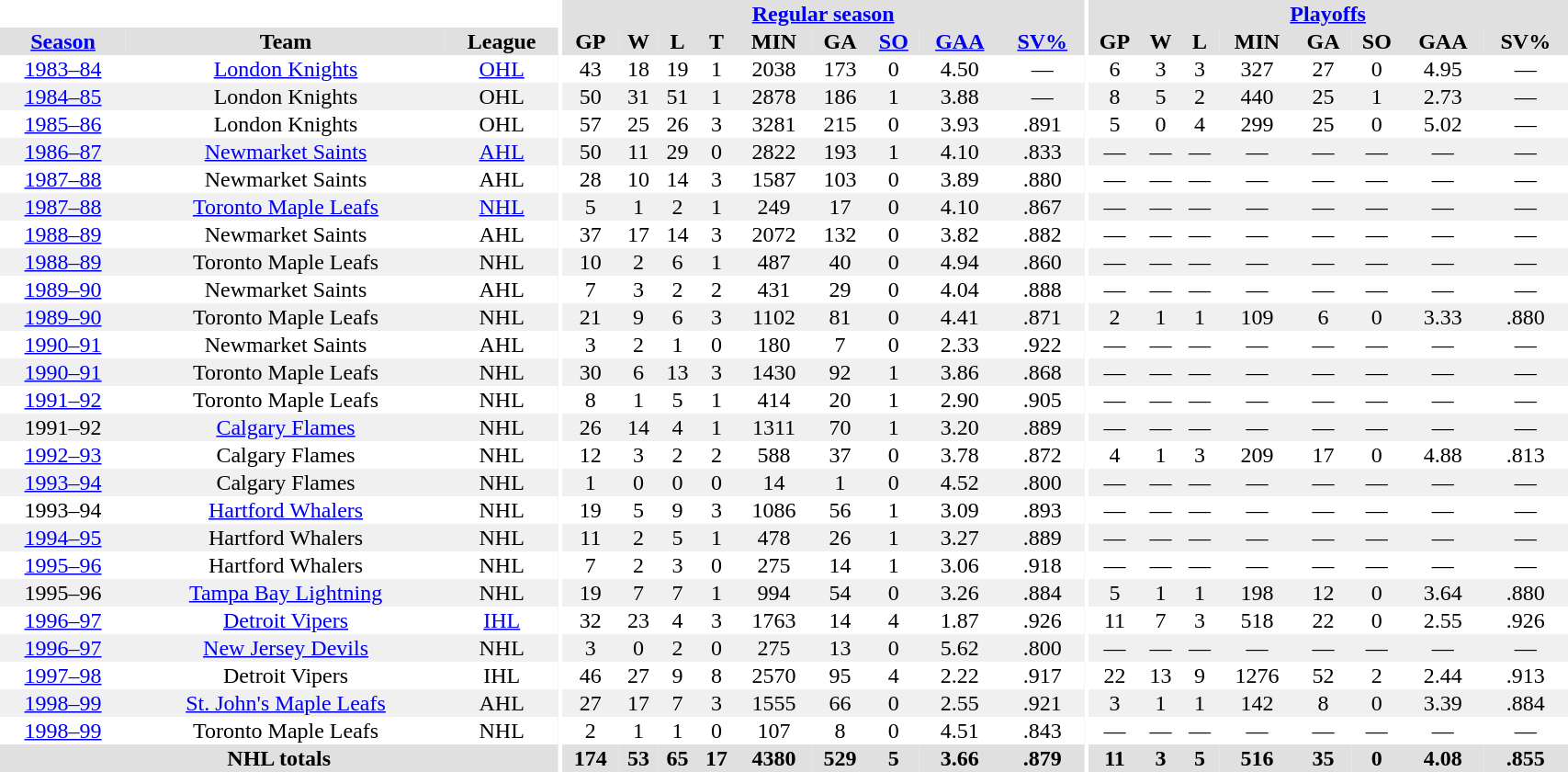<table border="0" cellpadding="1" cellspacing="0" style="width:90%; text-align:center;">
<tr bgcolor="#e0e0e0">
<th colspan="3" bgcolor="#ffffff"></th>
<th rowspan="99" bgcolor="#ffffff"></th>
<th colspan="9" bgcolor="#e0e0e0"><a href='#'>Regular season</a></th>
<th rowspan="99" bgcolor="#ffffff"></th>
<th colspan="8" bgcolor="#e0e0e0"><a href='#'>Playoffs</a></th>
</tr>
<tr bgcolor="#e0e0e0">
<th><a href='#'>Season</a></th>
<th>Team</th>
<th>League</th>
<th>GP</th>
<th>W</th>
<th>L</th>
<th>T</th>
<th>MIN</th>
<th>GA</th>
<th><a href='#'>SO</a></th>
<th><a href='#'>GAA</a></th>
<th><a href='#'>SV%</a></th>
<th>GP</th>
<th>W</th>
<th>L</th>
<th>MIN</th>
<th>GA</th>
<th>SO</th>
<th>GAA</th>
<th>SV%</th>
</tr>
<tr>
<td><a href='#'>1983–84</a></td>
<td><a href='#'>London Knights</a></td>
<td><a href='#'>OHL</a></td>
<td>43</td>
<td>18</td>
<td>19</td>
<td>1</td>
<td>2038</td>
<td>173</td>
<td>0</td>
<td>4.50</td>
<td>—</td>
<td>6</td>
<td>3</td>
<td>3</td>
<td>327</td>
<td>27</td>
<td>0</td>
<td>4.95</td>
<td>—</td>
</tr>
<tr bgcolor="#f0f0f0">
<td><a href='#'>1984–85</a></td>
<td>London Knights</td>
<td>OHL</td>
<td>50</td>
<td>31</td>
<td>51</td>
<td>1</td>
<td>2878</td>
<td>186</td>
<td>1</td>
<td>3.88</td>
<td>—</td>
<td>8</td>
<td>5</td>
<td>2</td>
<td>440</td>
<td>25</td>
<td>1</td>
<td>2.73</td>
<td>—</td>
</tr>
<tr>
<td><a href='#'>1985–86</a></td>
<td>London Knights</td>
<td>OHL</td>
<td>57</td>
<td>25</td>
<td>26</td>
<td>3</td>
<td>3281</td>
<td>215</td>
<td>0</td>
<td>3.93</td>
<td>.891</td>
<td>5</td>
<td>0</td>
<td>4</td>
<td>299</td>
<td>25</td>
<td>0</td>
<td>5.02</td>
<td>—</td>
</tr>
<tr bgcolor="#f0f0f0">
<td><a href='#'>1986–87</a></td>
<td><a href='#'>Newmarket Saints</a></td>
<td><a href='#'>AHL</a></td>
<td>50</td>
<td>11</td>
<td>29</td>
<td>0</td>
<td>2822</td>
<td>193</td>
<td>1</td>
<td>4.10</td>
<td>.833</td>
<td>—</td>
<td>—</td>
<td>—</td>
<td>—</td>
<td>—</td>
<td>—</td>
<td>—</td>
<td>—</td>
</tr>
<tr>
<td><a href='#'>1987–88</a></td>
<td>Newmarket Saints</td>
<td>AHL</td>
<td>28</td>
<td>10</td>
<td>14</td>
<td>3</td>
<td>1587</td>
<td>103</td>
<td>0</td>
<td>3.89</td>
<td>.880</td>
<td>—</td>
<td>—</td>
<td>—</td>
<td>—</td>
<td>—</td>
<td>—</td>
<td>—</td>
<td>—</td>
</tr>
<tr bgcolor="#f0f0f0">
<td><a href='#'>1987–88</a></td>
<td><a href='#'>Toronto Maple Leafs</a></td>
<td><a href='#'>NHL</a></td>
<td>5</td>
<td>1</td>
<td>2</td>
<td>1</td>
<td>249</td>
<td>17</td>
<td>0</td>
<td>4.10</td>
<td>.867</td>
<td>—</td>
<td>—</td>
<td>—</td>
<td>—</td>
<td>—</td>
<td>—</td>
<td>—</td>
<td>—</td>
</tr>
<tr>
<td><a href='#'>1988–89</a></td>
<td>Newmarket Saints</td>
<td>AHL</td>
<td>37</td>
<td>17</td>
<td>14</td>
<td>3</td>
<td>2072</td>
<td>132</td>
<td>0</td>
<td>3.82</td>
<td>.882</td>
<td>—</td>
<td>—</td>
<td>—</td>
<td>—</td>
<td>—</td>
<td>—</td>
<td>—</td>
<td>—</td>
</tr>
<tr bgcolor="#f0f0f0">
<td><a href='#'>1988–89</a></td>
<td>Toronto Maple Leafs</td>
<td>NHL</td>
<td>10</td>
<td>2</td>
<td>6</td>
<td>1</td>
<td>487</td>
<td>40</td>
<td>0</td>
<td>4.94</td>
<td>.860</td>
<td>—</td>
<td>—</td>
<td>—</td>
<td>—</td>
<td>—</td>
<td>—</td>
<td>—</td>
<td>—</td>
</tr>
<tr>
<td><a href='#'>1989–90</a></td>
<td>Newmarket Saints</td>
<td>AHL</td>
<td>7</td>
<td>3</td>
<td>2</td>
<td>2</td>
<td>431</td>
<td>29</td>
<td>0</td>
<td>4.04</td>
<td>.888</td>
<td>—</td>
<td>—</td>
<td>—</td>
<td>—</td>
<td>—</td>
<td>—</td>
<td>—</td>
<td>—</td>
</tr>
<tr bgcolor="#f0f0f0">
<td><a href='#'>1989–90</a></td>
<td>Toronto Maple Leafs</td>
<td>NHL</td>
<td>21</td>
<td>9</td>
<td>6</td>
<td>3</td>
<td>1102</td>
<td>81</td>
<td>0</td>
<td>4.41</td>
<td>.871</td>
<td>2</td>
<td>1</td>
<td>1</td>
<td>109</td>
<td>6</td>
<td>0</td>
<td>3.33</td>
<td>.880</td>
</tr>
<tr>
<td><a href='#'>1990–91</a></td>
<td>Newmarket Saints</td>
<td>AHL</td>
<td>3</td>
<td>2</td>
<td>1</td>
<td>0</td>
<td>180</td>
<td>7</td>
<td>0</td>
<td>2.33</td>
<td>.922</td>
<td>—</td>
<td>—</td>
<td>—</td>
<td>—</td>
<td>—</td>
<td>—</td>
<td>—</td>
<td>—</td>
</tr>
<tr bgcolor="#f0f0f0">
<td><a href='#'>1990–91</a></td>
<td>Toronto Maple Leafs</td>
<td>NHL</td>
<td>30</td>
<td>6</td>
<td>13</td>
<td>3</td>
<td>1430</td>
<td>92</td>
<td>1</td>
<td>3.86</td>
<td>.868</td>
<td>—</td>
<td>—</td>
<td>—</td>
<td>—</td>
<td>—</td>
<td>—</td>
<td>—</td>
<td>—</td>
</tr>
<tr>
<td><a href='#'>1991–92</a></td>
<td>Toronto Maple Leafs</td>
<td>NHL</td>
<td>8</td>
<td>1</td>
<td>5</td>
<td>1</td>
<td>414</td>
<td>20</td>
<td>1</td>
<td>2.90</td>
<td>.905</td>
<td>—</td>
<td>—</td>
<td>—</td>
<td>—</td>
<td>—</td>
<td>—</td>
<td>—</td>
<td>—</td>
</tr>
<tr bgcolor="#f0f0f0">
<td>1991–92</td>
<td><a href='#'>Calgary Flames</a></td>
<td>NHL</td>
<td>26</td>
<td>14</td>
<td>4</td>
<td>1</td>
<td>1311</td>
<td>70</td>
<td>1</td>
<td>3.20</td>
<td>.889</td>
<td>—</td>
<td>—</td>
<td>—</td>
<td>—</td>
<td>—</td>
<td>—</td>
<td>—</td>
<td>—</td>
</tr>
<tr>
<td><a href='#'>1992–93</a></td>
<td>Calgary Flames</td>
<td>NHL</td>
<td>12</td>
<td>3</td>
<td>2</td>
<td>2</td>
<td>588</td>
<td>37</td>
<td>0</td>
<td>3.78</td>
<td>.872</td>
<td>4</td>
<td>1</td>
<td>3</td>
<td>209</td>
<td>17</td>
<td>0</td>
<td>4.88</td>
<td>.813</td>
</tr>
<tr bgcolor="#f0f0f0">
<td><a href='#'>1993–94</a></td>
<td>Calgary Flames</td>
<td>NHL</td>
<td>1</td>
<td>0</td>
<td>0</td>
<td>0</td>
<td>14</td>
<td>1</td>
<td>0</td>
<td>4.52</td>
<td>.800</td>
<td>—</td>
<td>—</td>
<td>—</td>
<td>—</td>
<td>—</td>
<td>—</td>
<td>—</td>
<td>—</td>
</tr>
<tr>
<td>1993–94</td>
<td><a href='#'>Hartford Whalers</a></td>
<td>NHL</td>
<td>19</td>
<td>5</td>
<td>9</td>
<td>3</td>
<td>1086</td>
<td>56</td>
<td>1</td>
<td>3.09</td>
<td>.893</td>
<td>—</td>
<td>—</td>
<td>—</td>
<td>—</td>
<td>—</td>
<td>—</td>
<td>—</td>
<td>—</td>
</tr>
<tr bgcolor="#f0f0f0">
<td><a href='#'>1994–95</a></td>
<td>Hartford Whalers</td>
<td>NHL</td>
<td>11</td>
<td>2</td>
<td>5</td>
<td>1</td>
<td>478</td>
<td>26</td>
<td>1</td>
<td>3.27</td>
<td>.889</td>
<td>—</td>
<td>—</td>
<td>—</td>
<td>—</td>
<td>—</td>
<td>—</td>
<td>—</td>
<td>—</td>
</tr>
<tr>
<td><a href='#'>1995–96</a></td>
<td>Hartford Whalers</td>
<td>NHL</td>
<td>7</td>
<td>2</td>
<td>3</td>
<td>0</td>
<td>275</td>
<td>14</td>
<td>1</td>
<td>3.06</td>
<td>.918</td>
<td>—</td>
<td>—</td>
<td>—</td>
<td>—</td>
<td>—</td>
<td>—</td>
<td>—</td>
<td>—</td>
</tr>
<tr bgcolor="#f0f0f0">
<td>1995–96</td>
<td><a href='#'>Tampa Bay Lightning</a></td>
<td>NHL</td>
<td>19</td>
<td>7</td>
<td>7</td>
<td>1</td>
<td>994</td>
<td>54</td>
<td>0</td>
<td>3.26</td>
<td>.884</td>
<td>5</td>
<td>1</td>
<td>1</td>
<td>198</td>
<td>12</td>
<td>0</td>
<td>3.64</td>
<td>.880</td>
</tr>
<tr>
<td><a href='#'>1996–97</a></td>
<td><a href='#'>Detroit Vipers</a></td>
<td><a href='#'>IHL</a></td>
<td>32</td>
<td>23</td>
<td>4</td>
<td>3</td>
<td>1763</td>
<td>14</td>
<td>4</td>
<td>1.87</td>
<td>.926</td>
<td>11</td>
<td>7</td>
<td>3</td>
<td>518</td>
<td>22</td>
<td>0</td>
<td>2.55</td>
<td>.926</td>
</tr>
<tr bgcolor="#f0f0f0">
<td><a href='#'>1996–97</a></td>
<td><a href='#'>New Jersey Devils</a></td>
<td>NHL</td>
<td>3</td>
<td>0</td>
<td>2</td>
<td>0</td>
<td>275</td>
<td>13</td>
<td>0</td>
<td>5.62</td>
<td>.800</td>
<td>—</td>
<td>—</td>
<td>—</td>
<td>—</td>
<td>—</td>
<td>—</td>
<td>—</td>
<td>—</td>
</tr>
<tr>
<td><a href='#'>1997–98</a></td>
<td>Detroit Vipers</td>
<td>IHL</td>
<td>46</td>
<td>27</td>
<td>9</td>
<td>8</td>
<td>2570</td>
<td>95</td>
<td>4</td>
<td>2.22</td>
<td>.917</td>
<td>22</td>
<td>13</td>
<td>9</td>
<td>1276</td>
<td>52</td>
<td>2</td>
<td>2.44</td>
<td>.913</td>
</tr>
<tr bgcolor="#f0f0f0">
<td><a href='#'>1998–99</a></td>
<td><a href='#'>St. John's Maple Leafs</a></td>
<td>AHL</td>
<td>27</td>
<td>17</td>
<td>7</td>
<td>3</td>
<td>1555</td>
<td>66</td>
<td>0</td>
<td>2.55</td>
<td>.921</td>
<td>3</td>
<td>1</td>
<td>1</td>
<td>142</td>
<td>8</td>
<td>0</td>
<td>3.39</td>
<td>.884</td>
</tr>
<tr>
<td><a href='#'>1998–99</a></td>
<td>Toronto Maple Leafs</td>
<td>NHL</td>
<td>2</td>
<td>1</td>
<td>1</td>
<td>0</td>
<td>107</td>
<td>8</td>
<td>0</td>
<td>4.51</td>
<td>.843</td>
<td>—</td>
<td>—</td>
<td>—</td>
<td>—</td>
<td>—</td>
<td>—</td>
<td>—</td>
<td>—</td>
</tr>
<tr bgcolor="#e0e0e0">
<th colspan=3>NHL totals</th>
<th>174</th>
<th>53</th>
<th>65</th>
<th>17</th>
<th>4380</th>
<th>529</th>
<th>5</th>
<th>3.66</th>
<th>.879</th>
<th>11</th>
<th>3</th>
<th>5</th>
<th>516</th>
<th>35</th>
<th>0</th>
<th>4.08</th>
<th>.855</th>
</tr>
</table>
